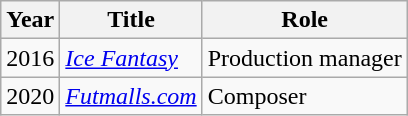<table class="wikitable">
<tr>
<th>Year</th>
<th>Title</th>
<th>Role</th>
</tr>
<tr>
<td>2016</td>
<td><em><a href='#'>Ice Fantasy</a></em></td>
<td>Production manager</td>
</tr>
<tr>
<td>2020</td>
<td><em><a href='#'>Futmalls.com</a></em></td>
<td>Composer</td>
</tr>
</table>
